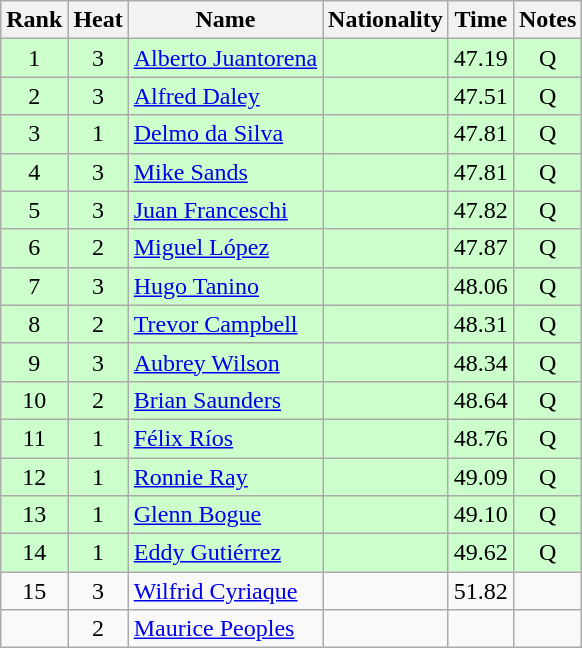<table class="wikitable sortable" style="text-align:center">
<tr>
<th>Rank</th>
<th>Heat</th>
<th>Name</th>
<th>Nationality</th>
<th>Time</th>
<th>Notes</th>
</tr>
<tr bgcolor=ccffcc>
<td>1</td>
<td>3</td>
<td align=left><a href='#'>Alberto Juantorena</a></td>
<td align=left></td>
<td>47.19</td>
<td>Q</td>
</tr>
<tr bgcolor=ccffcc>
<td>2</td>
<td>3</td>
<td align=left><a href='#'>Alfred Daley</a></td>
<td align=left></td>
<td>47.51</td>
<td>Q</td>
</tr>
<tr bgcolor=ccffcc>
<td>3</td>
<td>1</td>
<td align=left><a href='#'>Delmo da Silva</a></td>
<td align=left></td>
<td>47.81</td>
<td>Q</td>
</tr>
<tr bgcolor=ccffcc>
<td>4</td>
<td>3</td>
<td align=left><a href='#'>Mike Sands</a></td>
<td align=left></td>
<td>47.81</td>
<td>Q</td>
</tr>
<tr bgcolor=ccffcc>
<td>5</td>
<td>3</td>
<td align=left><a href='#'>Juan Franceschi</a></td>
<td align=left></td>
<td>47.82</td>
<td>Q</td>
</tr>
<tr bgcolor=ccffcc>
<td>6</td>
<td>2</td>
<td align=left><a href='#'>Miguel López</a></td>
<td align=left></td>
<td>47.87</td>
<td>Q</td>
</tr>
<tr bgcolor=ccffcc>
<td>7</td>
<td>3</td>
<td align=left><a href='#'>Hugo Tanino</a></td>
<td align=left></td>
<td>48.06</td>
<td>Q</td>
</tr>
<tr bgcolor=ccffcc>
<td>8</td>
<td>2</td>
<td align=left><a href='#'>Trevor Campbell</a></td>
<td align=left></td>
<td>48.31</td>
<td>Q</td>
</tr>
<tr bgcolor=ccffcc>
<td>9</td>
<td>3</td>
<td align=left><a href='#'>Aubrey Wilson</a></td>
<td align=left></td>
<td>48.34</td>
<td>Q</td>
</tr>
<tr bgcolor=ccffcc>
<td>10</td>
<td>2</td>
<td align=left><a href='#'>Brian Saunders</a></td>
<td align=left></td>
<td>48.64</td>
<td>Q</td>
</tr>
<tr bgcolor=ccffcc>
<td>11</td>
<td>1</td>
<td align=left><a href='#'>Félix Ríos</a></td>
<td align=left></td>
<td>48.76</td>
<td>Q</td>
</tr>
<tr bgcolor=ccffcc>
<td>12</td>
<td>1</td>
<td align=left><a href='#'>Ronnie Ray</a></td>
<td align=left></td>
<td>49.09</td>
<td>Q</td>
</tr>
<tr bgcolor=ccffcc>
<td>13</td>
<td>1</td>
<td align=left><a href='#'>Glenn Bogue</a></td>
<td align=left></td>
<td>49.10</td>
<td>Q</td>
</tr>
<tr bgcolor=ccffcc>
<td>14</td>
<td>1</td>
<td align=left><a href='#'>Eddy Gutiérrez</a></td>
<td align=left></td>
<td>49.62</td>
<td>Q</td>
</tr>
<tr>
<td>15</td>
<td>3</td>
<td align=left><a href='#'>Wilfrid Cyriaque</a></td>
<td align=left></td>
<td>51.82</td>
<td></td>
</tr>
<tr>
<td></td>
<td>2</td>
<td align=left><a href='#'>Maurice Peoples</a></td>
<td align=left></td>
<td></td>
<td></td>
</tr>
</table>
